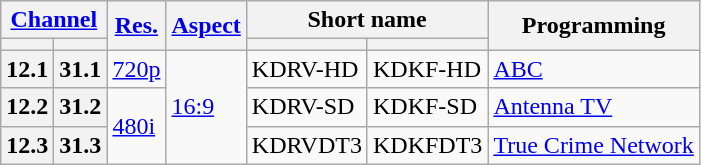<table class="wikitable">
<tr>
<th scope = "col" colspan="2"><a href='#'>Channel</a></th>
<th scope = "col" rowspan="2"><a href='#'>Res.</a></th>
<th scope = "col" rowspan="2"><a href='#'>Aspect</a></th>
<th scope = "col" colspan="2">Short name</th>
<th scope = "col" rowspan="2">Programming</th>
</tr>
<tr>
<th scope = "col"></th>
<th></th>
<th scope = "col"></th>
<th></th>
</tr>
<tr>
<th scope = "row">12.1</th>
<th>31.1</th>
<td><a href='#'>720p</a></td>
<td rowspan=3><a href='#'>16:9</a></td>
<td>KDRV-HD</td>
<td>KDKF-HD</td>
<td><a href='#'>ABC</a></td>
</tr>
<tr>
<th scope = "row">12.2</th>
<th>31.2</th>
<td rowspan=2><a href='#'>480i</a></td>
<td>KDRV-SD</td>
<td>KDKF-SD</td>
<td><a href='#'>Antenna TV</a></td>
</tr>
<tr>
<th scope = "row">12.3</th>
<th>31.3</th>
<td>KDRVDT3</td>
<td>KDKFDT3</td>
<td><a href='#'>True Crime Network</a></td>
</tr>
</table>
